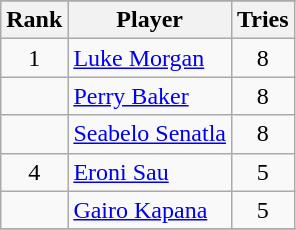<table class="wikitable sortable">
<tr>
</tr>
<tr>
<th>Rank</th>
<th>Player</th>
<th>Tries</th>
</tr>
<tr>
<td align=center>1</td>
<td> <a href='#'>Luke Morgan</a></td>
<td align=center>8</td>
</tr>
<tr>
<td align=center></td>
<td> <a href='#'>Perry Baker</a></td>
<td align=center>8</td>
</tr>
<tr>
<td align=center></td>
<td> <a href='#'>Seabelo Senatla</a></td>
<td align=center>8</td>
</tr>
<tr>
<td align=center>4</td>
<td> <a href='#'>Eroni Sau</a></td>
<td align=center>5</td>
</tr>
<tr>
<td align=center></td>
<td> <a href='#'>Gairo Kapana</a></td>
<td align=center>5</td>
</tr>
<tr>
</tr>
</table>
